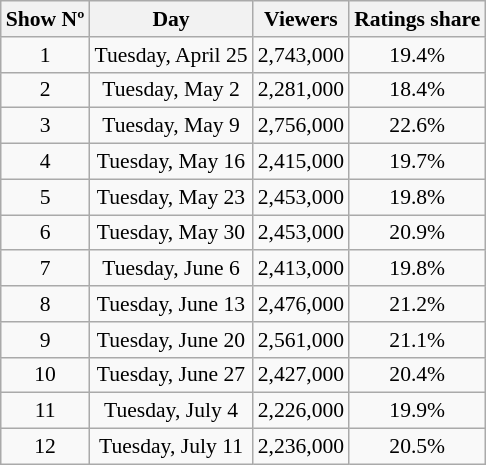<table class="wikitable sortable centre" style="text-align:center;font-size:90%;">
<tr>
<th>Show Nº</th>
<th>Day</th>
<th>Viewers</th>
<th>Ratings share</th>
</tr>
<tr>
<td>1</td>
<td>Tuesday, April 25</td>
<td>2,743,000</td>
<td>19.4%</td>
</tr>
<tr>
<td>2</td>
<td>Tuesday, May 2</td>
<td>2,281,000</td>
<td>18.4%</td>
</tr>
<tr>
<td>3</td>
<td>Tuesday, May 9</td>
<td>2,756,000</td>
<td>22.6%</td>
</tr>
<tr>
<td>4</td>
<td>Tuesday, May 16</td>
<td>2,415,000</td>
<td>19.7%</td>
</tr>
<tr>
<td>5</td>
<td>Tuesday, May 23</td>
<td>2,453,000</td>
<td>19.8%</td>
</tr>
<tr>
<td>6</td>
<td>Tuesday, May 30</td>
<td>2,453,000</td>
<td>20.9%</td>
</tr>
<tr>
<td>7</td>
<td>Tuesday, June 6</td>
<td>2,413,000</td>
<td>19.8%</td>
</tr>
<tr>
<td>8</td>
<td>Tuesday, June 13</td>
<td>2,476,000</td>
<td>21.2%</td>
</tr>
<tr>
<td>9</td>
<td>Tuesday, June 20</td>
<td>2,561,000</td>
<td>21.1%</td>
</tr>
<tr>
<td>10</td>
<td>Tuesday, June 27</td>
<td>2,427,000</td>
<td>20.4%</td>
</tr>
<tr>
<td>11</td>
<td>Tuesday, July 4</td>
<td>2,226,000</td>
<td>19.9%</td>
</tr>
<tr>
<td>12</td>
<td>Tuesday, July 11</td>
<td>2,236,000</td>
<td>20.5%</td>
</tr>
</table>
